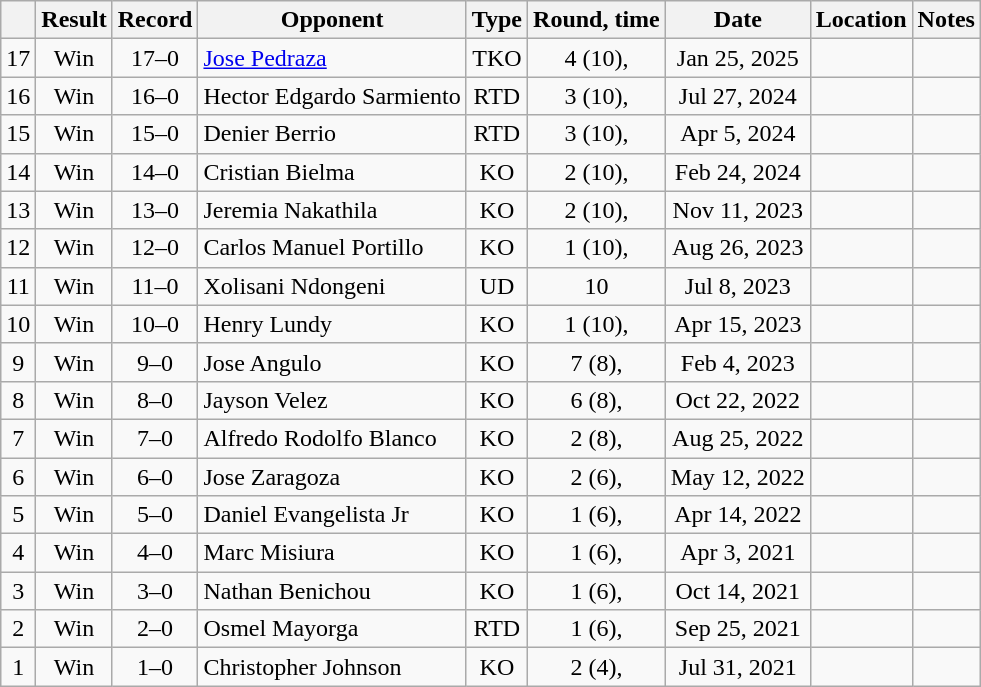<table class="wikitable" style="text-align:center">
<tr>
<th></th>
<th>Result</th>
<th>Record</th>
<th>Opponent</th>
<th>Type</th>
<th>Round, time</th>
<th>Date</th>
<th>Location</th>
<th>Notes</th>
</tr>
<tr>
<td>17</td>
<td>Win</td>
<td>17–0</td>
<td style="text-align:left;"><a href='#'>Jose Pedraza</a></td>
<td>TKO</td>
<td>4 (10), </td>
<td>Jan 25, 2025</td>
<td style="text-align:left;"></td>
<td></td>
</tr>
<tr>
<td>16</td>
<td>Win</td>
<td>16–0</td>
<td style="text-align:left;">Hector Edgardo Sarmiento</td>
<td>RTD</td>
<td>3 (10), </td>
<td>Jul 27, 2024</td>
<td style="text-align:left;"></td>
<td></td>
</tr>
<tr>
<td>15</td>
<td>Win</td>
<td>15–0</td>
<td style="text-align:left;">Denier Berrio</td>
<td>RTD</td>
<td>3 (10), </td>
<td>Apr 5, 2024</td>
<td style="text-align:left;"></td>
<td></td>
</tr>
<tr>
<td>14</td>
<td>Win</td>
<td>14–0</td>
<td style="text-align:left;">Cristian Bielma</td>
<td>KO</td>
<td>2 (10), </td>
<td>Feb 24, 2024</td>
<td style="text-align:left;"></td>
<td></td>
</tr>
<tr>
<td>13</td>
<td>Win</td>
<td>13–0</td>
<td style="text-align:left;">Jeremia Nakathila</td>
<td>KO</td>
<td>2 (10),</td>
<td>Nov 11, 2023</td>
<td style="text-align:left;"></td>
<td></td>
</tr>
<tr>
<td>12</td>
<td>Win</td>
<td>12–0</td>
<td style="text-align:left;">Carlos Manuel Portillo</td>
<td>KO</td>
<td>1 (10), </td>
<td>Aug 26, 2023</td>
<td style="text-align:left;"></td>
<td></td>
</tr>
<tr>
<td>11</td>
<td>Win</td>
<td>11–0</td>
<td style="text-align:left;">Xolisani Ndongeni</td>
<td>UD</td>
<td>10</td>
<td>Jul 8, 2023</td>
<td style="text-align:left;"></td>
<td></td>
</tr>
<tr>
<td>10</td>
<td>Win</td>
<td>10–0</td>
<td style="text-align:left;">Henry Lundy</td>
<td>KO</td>
<td>1 (10), </td>
<td>Apr 15, 2023</td>
<td style="text-align:left;"></td>
<td></td>
</tr>
<tr>
<td>9</td>
<td>Win</td>
<td>9–0</td>
<td style="text-align:left;">Jose Angulo</td>
<td>KO</td>
<td>7 (8), </td>
<td>Feb 4, 2023</td>
<td style="text-align:left;"></td>
<td></td>
</tr>
<tr>
<td>8</td>
<td>Win</td>
<td>8–0</td>
<td style="text-align:left;">Jayson Velez</td>
<td>KO</td>
<td>6 (8),  </td>
<td>Oct 22, 2022</td>
<td style="text-align:left;"></td>
<td></td>
</tr>
<tr>
<td>7</td>
<td>Win</td>
<td>7–0</td>
<td style="text-align:left;">Alfredo Rodolfo Blanco</td>
<td>KO</td>
<td>2 (8), </td>
<td>Aug 25, 2022</td>
<td style="text-align:left;"></td>
<td></td>
</tr>
<tr>
<td>6</td>
<td>Win</td>
<td>6–0</td>
<td style="text-align:left;">Jose Zaragoza</td>
<td>KO</td>
<td>2 (6), </td>
<td>May 12, 2022</td>
<td style="text-align:left;"></td>
<td></td>
</tr>
<tr>
<td>5</td>
<td>Win</td>
<td>5–0</td>
<td style="text-align:left;">Daniel Evangelista Jr</td>
<td>KO</td>
<td>1 (6), </td>
<td>Apr 14, 2022</td>
<td style="text-align:left;"></td>
<td></td>
</tr>
<tr>
<td>4</td>
<td>Win</td>
<td>4–0</td>
<td style="text-align:left;">Marc Misiura</td>
<td>KO</td>
<td>1 (6), </td>
<td>Apr 3, 2021</td>
<td style="text-align:left;"></td>
<td></td>
</tr>
<tr>
<td>3</td>
<td>Win</td>
<td>3–0</td>
<td style="text-align:left;">Nathan Benichou</td>
<td>KO</td>
<td>1 (6), </td>
<td>Oct 14, 2021</td>
<td style="text-align:left;"></td>
<td></td>
</tr>
<tr>
<td>2</td>
<td>Win</td>
<td>2–0</td>
<td style="text-align:left;">Osmel Mayorga</td>
<td>RTD</td>
<td>1 (6), </td>
<td>Sep 25, 2021</td>
<td style="text-align:left;"></td>
<td></td>
</tr>
<tr>
<td>1</td>
<td>Win</td>
<td>1–0</td>
<td style="text-align:left;">Christopher Johnson</td>
<td>KO</td>
<td>2 (4), </td>
<td>Jul 31, 2021</td>
<td style="text-align:left;"></td>
<td></td>
</tr>
</table>
